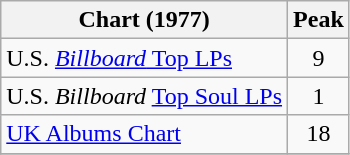<table class="wikitable">
<tr>
<th>Chart (1977)</th>
<th>Peak<br></th>
</tr>
<tr>
<td>U.S. <a href='#'><em>Billboard</em> Top LPs</a></td>
<td align="center">9</td>
</tr>
<tr>
<td>U.S. <em>Billboard</em> <a href='#'>Top Soul LPs</a></td>
<td align="center">1</td>
</tr>
<tr>
<td><a href='#'>UK Albums Chart</a></td>
<td align="center">18</td>
</tr>
<tr>
</tr>
</table>
